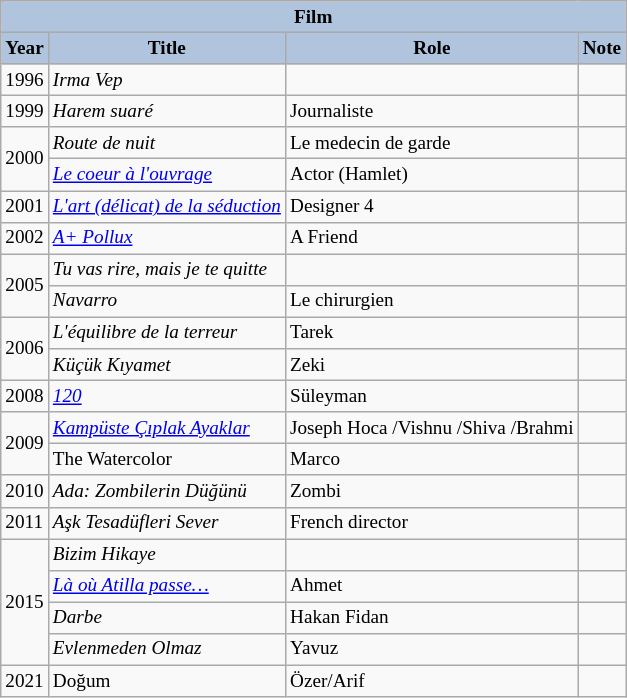<table class="wikitable" style="font-size: 80%;">
<tr>
<th colspan="4" style="background:LightSteelBlue">Film</th>
</tr>
<tr>
<th style="background:LightSteelBlue">Year</th>
<th style="background:LightSteelBlue">Title</th>
<th style="background:LightSteelBlue">Role</th>
<th style="background:LightSteelBlue">Note</th>
</tr>
<tr>
<td>1996</td>
<td><em>Irma Vep</em></td>
<td></td>
<td></td>
</tr>
<tr>
<td>1999</td>
<td><em>Harem suaré</em></td>
<td>Journaliste</td>
<td></td>
</tr>
<tr>
<td rowspan="2">2000</td>
<td><em>Route de nuit</em></td>
<td>Le medecin de garde</td>
<td></td>
</tr>
<tr>
<td><em><a href='#'>Le coeur à l'ouvrage</a></em></td>
<td>Actor (Hamlet)</td>
<td></td>
</tr>
<tr>
<td>2001</td>
<td><em><a href='#'>L'art (délicat) de la séduction</a></em></td>
<td>Designer 4</td>
<td></td>
</tr>
<tr>
<td>2002</td>
<td><em><a href='#'>A+ Pollux</a></em></td>
<td>A Friend</td>
<td></td>
</tr>
<tr>
<td rowspan="2">2005</td>
<td><em>Tu vas rire, mais je te quitte</em></td>
<td></td>
<td></td>
</tr>
<tr>
<td><em>Navarro</em></td>
<td>Le chirurgien</td>
<td></td>
</tr>
<tr>
<td rowspan="2">2006</td>
<td><em>L'équilibre de la terreur</em></td>
<td>Tarek</td>
<td></td>
</tr>
<tr>
<td><em>Küçük Kıyamet</em></td>
<td>Zeki</td>
<td></td>
</tr>
<tr>
<td>2008</td>
<td><em><a href='#'>120</a></em></td>
<td>Süleyman</td>
<td></td>
</tr>
<tr>
<td rowspan="2">2009</td>
<td><em><a href='#'>Kampüste Çıplak Ayaklar</a></em></td>
<td>Joseph Hoca /Vishnu /Shiva /Brahmi</td>
<td></td>
</tr>
<tr>
<td>The Watercolor</td>
<td>Marco</td>
<td></td>
</tr>
<tr>
<td>2010</td>
<td><em>Ada: Zombilerin Düğünü</em></td>
<td>Zombi</td>
<td></td>
</tr>
<tr>
<td>2011</td>
<td><em>Aşk Tesadüfleri Sever</em></td>
<td>French director</td>
<td></td>
</tr>
<tr>
<td rowspan="4">2015</td>
<td><em>Bizim Hikaye</em></td>
<td></td>
<td></td>
</tr>
<tr>
<td><em><a href='#'>Là où Atilla passe…</a></em></td>
<td>Ahmet</td>
<td></td>
</tr>
<tr>
<td><em>Darbe</em></td>
<td>Hakan Fidan</td>
<td></td>
</tr>
<tr>
<td><em>Evlenmeden Olmaz</em></td>
<td>Yavuz</td>
<td></td>
</tr>
<tr>
<td>2021</td>
<td>Doğum</td>
<td>Özer/Arif</td>
<td></td>
</tr>
</table>
